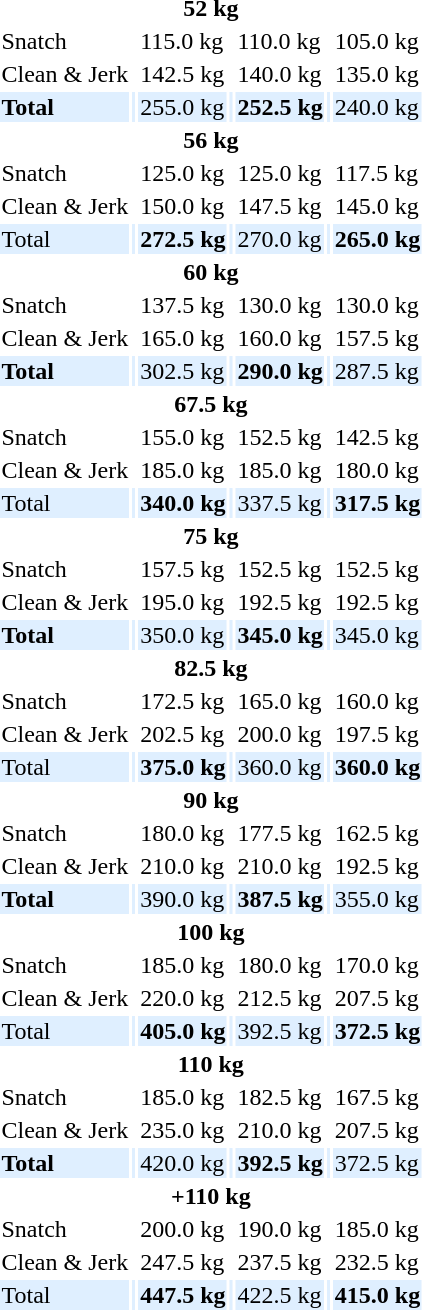<table>
<tr>
<th colspan=7>52 kg</th>
</tr>
<tr>
<td>Snatch</td>
<td></td>
<td>115.0 kg</td>
<td></td>
<td>110.0 kg</td>
<td></td>
<td>105.0 kg</td>
</tr>
<tr>
<td>Clean & Jerk</td>
<td></td>
<td>142.5 kg</td>
<td></td>
<td>140.0 kg</td>
<td></td>
<td>135.0 kg</td>
</tr>
<tr bgcolor=#dfefff>
<td><strong>Total</strong></td>
<td><strong></td>
<td></strong>255.0 kg<strong></td>
<td></strong></td>
<td><strong>252.5 kg</strong></td>
<td><strong></td>
<td></strong>240.0 kg<strong></td>
</tr>
<tr>
<th colspan=7>56 kg</th>
</tr>
<tr>
<td>Snatch</td>
<td></td>
<td>125.0 kg</td>
<td></td>
<td>125.0 kg</td>
<td></td>
<td>117.5 kg</td>
</tr>
<tr>
<td>Clean & Jerk</td>
<td></td>
<td>150.0 kg</td>
<td></td>
<td>147.5 kg</td>
<td></td>
<td>145.0 kg</td>
</tr>
<tr bgcolor=#dfefff>
<td></strong>Total<strong></td>
<td></strong></td>
<td><strong>272.5 kg</strong></td>
<td><strong></td>
<td></strong>270.0 kg<strong></td>
<td></strong></td>
<td><strong>265.0 kg</strong></td>
</tr>
<tr>
<th colspan=7>60 kg</th>
</tr>
<tr>
<td>Snatch</td>
<td></td>
<td>137.5 kg</td>
<td></td>
<td>130.0 kg</td>
<td></td>
<td>130.0 kg</td>
</tr>
<tr>
<td>Clean & Jerk</td>
<td></td>
<td>165.0 kg</td>
<td></td>
<td>160.0 kg</td>
<td></td>
<td>157.5 kg</td>
</tr>
<tr bgcolor=#dfefff>
<td><strong>Total</strong></td>
<td><strong></td>
<td></strong>302.5 kg<strong></td>
<td></strong></td>
<td><strong>290.0 kg</strong></td>
<td><strong></td>
<td></strong>287.5 kg<strong></td>
</tr>
<tr>
<th colspan=7>67.5 kg</th>
</tr>
<tr>
<td>Snatch</td>
<td></td>
<td>155.0 kg</td>
<td></td>
<td>152.5 kg</td>
<td></td>
<td>142.5 kg</td>
</tr>
<tr>
<td>Clean & Jerk</td>
<td></td>
<td>185.0 kg</td>
<td></td>
<td>185.0 kg</td>
<td></td>
<td>180.0 kg</td>
</tr>
<tr bgcolor=#dfefff>
<td></strong>Total<strong></td>
<td></strong></td>
<td><strong>340.0 kg</strong></td>
<td><strong></td>
<td></strong>337.5 kg<strong></td>
<td></strong></td>
<td><strong>317.5 kg</strong></td>
</tr>
<tr>
<th colspan=7>75 kg</th>
</tr>
<tr>
<td>Snatch</td>
<td></td>
<td>157.5 kg</td>
<td></td>
<td>152.5 kg</td>
<td></td>
<td>152.5 kg</td>
</tr>
<tr>
<td>Clean & Jerk</td>
<td></td>
<td>195.0 kg</td>
<td></td>
<td>192.5 kg</td>
<td></td>
<td>192.5 kg</td>
</tr>
<tr bgcolor=#dfefff>
<td><strong>Total</strong></td>
<td><strong></td>
<td></strong>350.0 kg<strong></td>
<td></strong></td>
<td><strong>345.0 kg</strong></td>
<td><strong></td>
<td></strong>345.0 kg<strong></td>
</tr>
<tr>
<th colspan=7>82.5 kg</th>
</tr>
<tr>
<td>Snatch</td>
<td></td>
<td>172.5 kg</td>
<td></td>
<td>165.0 kg</td>
<td></td>
<td>160.0 kg</td>
</tr>
<tr>
<td>Clean & Jerk</td>
<td></td>
<td>202.5 kg</td>
<td></td>
<td>200.0 kg</td>
<td></td>
<td>197.5 kg</td>
</tr>
<tr bgcolor=#dfefff>
<td></strong>Total<strong></td>
<td></strong></td>
<td><strong>375.0 kg</strong></td>
<td><strong></td>
<td></strong>360.0 kg<strong></td>
<td></strong></td>
<td><strong>360.0 kg</strong></td>
</tr>
<tr>
<th colspan=7>90 kg</th>
</tr>
<tr>
<td>Snatch</td>
<td></td>
<td>180.0 kg</td>
<td></td>
<td>177.5 kg</td>
<td></td>
<td>162.5 kg</td>
</tr>
<tr>
<td>Clean & Jerk</td>
<td></td>
<td>210.0 kg</td>
<td></td>
<td>210.0 kg</td>
<td></td>
<td>192.5 kg</td>
</tr>
<tr bgcolor=#dfefff>
<td><strong>Total</strong></td>
<td><strong></td>
<td></strong>390.0 kg<strong></td>
<td></strong></td>
<td><strong>387.5 kg</strong></td>
<td><strong></td>
<td></strong>355.0 kg<strong></td>
</tr>
<tr>
<th colspan=7>100 kg</th>
</tr>
<tr>
<td>Snatch</td>
<td></td>
<td>185.0 kg</td>
<td></td>
<td>180.0 kg</td>
<td></td>
<td>170.0 kg</td>
</tr>
<tr>
<td>Clean & Jerk</td>
<td></td>
<td>220.0 kg</td>
<td></td>
<td>212.5 kg</td>
<td></td>
<td>207.5 kg</td>
</tr>
<tr bgcolor=#dfefff>
<td></strong>Total<strong></td>
<td></strong></td>
<td><strong>405.0 kg</strong></td>
<td><strong></td>
<td></strong>392.5 kg<strong></td>
<td></strong></td>
<td><strong>372.5 kg</strong></td>
</tr>
<tr>
<th colspan=7>110 kg</th>
</tr>
<tr>
<td>Snatch</td>
<td></td>
<td>185.0 kg</td>
<td></td>
<td>182.5 kg</td>
<td></td>
<td>167.5 kg</td>
</tr>
<tr>
<td>Clean & Jerk</td>
<td></td>
<td>235.0 kg</td>
<td></td>
<td>210.0 kg</td>
<td></td>
<td>207.5 kg</td>
</tr>
<tr bgcolor=#dfefff>
<td><strong>Total</strong></td>
<td><strong></td>
<td></strong>420.0 kg<strong></td>
<td></strong></td>
<td><strong>392.5 kg</strong></td>
<td><strong></td>
<td></strong>372.5 kg<strong></td>
</tr>
<tr>
<th colspan=7>+110 kg</th>
</tr>
<tr>
<td>Snatch</td>
<td></td>
<td>200.0 kg</td>
<td></td>
<td>190.0 kg</td>
<td></td>
<td>185.0 kg</td>
</tr>
<tr>
<td>Clean & Jerk</td>
<td></td>
<td>247.5 kg</td>
<td></td>
<td>237.5 kg</td>
<td></td>
<td>232.5 kg</td>
</tr>
<tr bgcolor=#dfefff>
<td></strong>Total<strong></td>
<td></strong></td>
<td><strong>447.5 kg</strong></td>
<td><strong></td>
<td></strong>422.5 kg<strong></td>
<td></strong></td>
<td><strong>415.0 kg</strong></td>
</tr>
</table>
